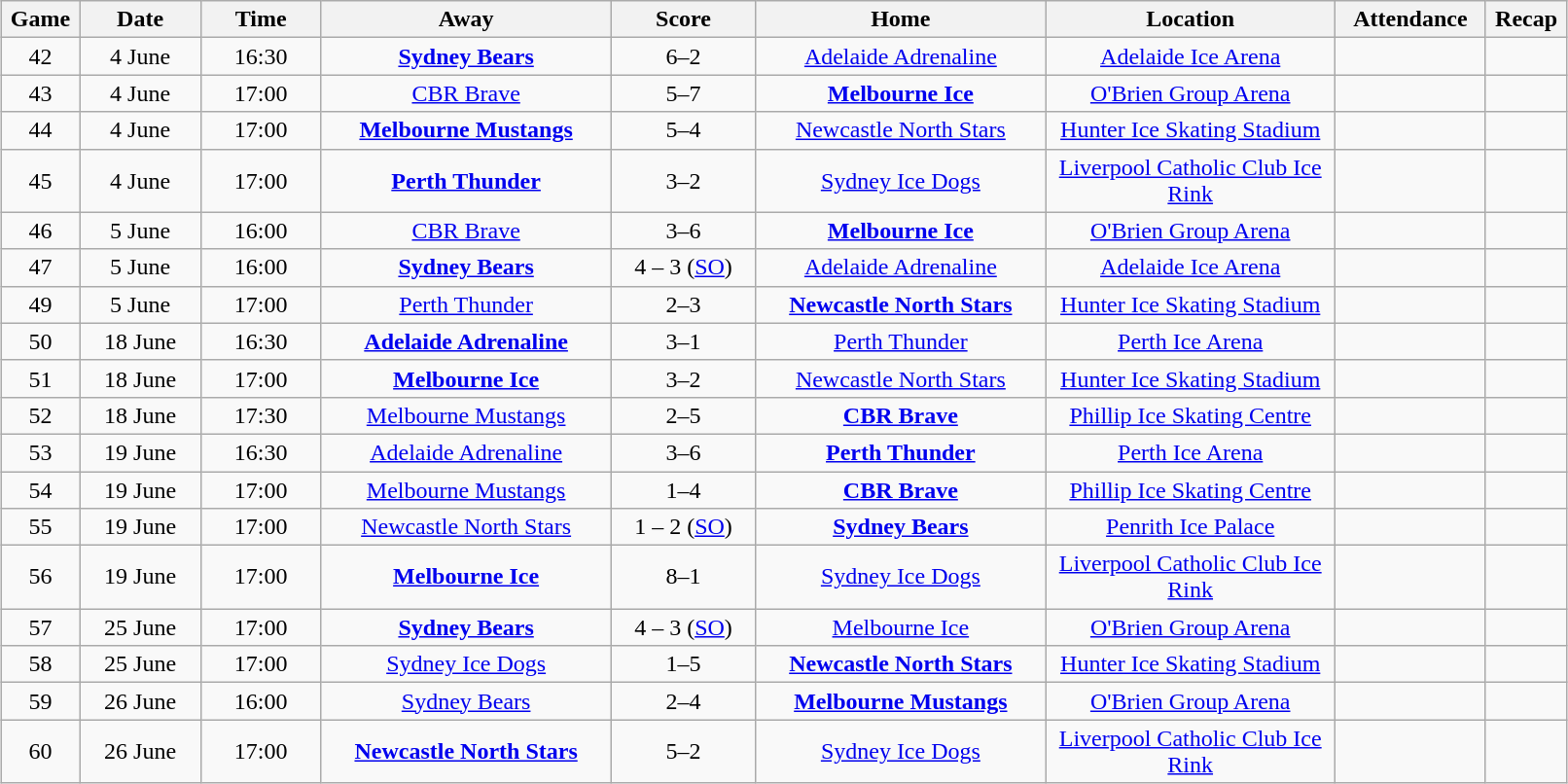<table class="wikitable" width="85%" style="margin: 1em auto 1em auto">
<tr>
<th width="1%">Game</th>
<th width="5%">Date</th>
<th width="5%">Time</th>
<th width="12%">Away</th>
<th width="6%">Score</th>
<th width="12%">Home</th>
<th width="12%">Location</th>
<th width="3%">Attendance</th>
<th width="1%">Recap</th>
</tr>
<tr align="center">
<td>42</td>
<td>4 June</td>
<td>16:30</td>
<td><strong><a href='#'>Sydney Bears</a></strong></td>
<td>6–2</td>
<td><a href='#'>Adelaide Adrenaline</a></td>
<td><a href='#'>Adelaide Ice Arena</a></td>
<td></td>
<td></td>
</tr>
<tr align="center">
<td>43</td>
<td>4 June</td>
<td>17:00</td>
<td><a href='#'>CBR Brave</a></td>
<td>5–7</td>
<td><strong><a href='#'>Melbourne Ice</a></strong></td>
<td><a href='#'>O'Brien Group Arena</a></td>
<td></td>
<td></td>
</tr>
<tr align="center">
<td>44</td>
<td>4 June</td>
<td>17:00</td>
<td><strong><a href='#'>Melbourne Mustangs</a></strong></td>
<td>5–4</td>
<td><a href='#'>Newcastle North Stars</a></td>
<td><a href='#'>Hunter Ice Skating Stadium</a></td>
<td></td>
<td></td>
</tr>
<tr align="center">
<td>45</td>
<td>4 June</td>
<td>17:00</td>
<td><strong><a href='#'>Perth Thunder</a></strong></td>
<td>3–2</td>
<td><a href='#'>Sydney Ice Dogs</a></td>
<td><a href='#'>Liverpool Catholic Club Ice Rink</a></td>
<td></td>
<td></td>
</tr>
<tr align="center">
<td>46</td>
<td>5 June</td>
<td>16:00</td>
<td><a href='#'>CBR Brave</a></td>
<td>3–6</td>
<td><strong><a href='#'>Melbourne Ice</a></strong></td>
<td><a href='#'>O'Brien Group Arena</a></td>
<td></td>
<td></td>
</tr>
<tr align="center">
<td>47</td>
<td>5 June</td>
<td>16:00</td>
<td><strong><a href='#'>Sydney Bears</a></strong></td>
<td>4 – 3 (<a href='#'>SO</a>)</td>
<td><a href='#'>Adelaide Adrenaline</a></td>
<td><a href='#'>Adelaide Ice Arena</a></td>
<td></td>
<td></td>
</tr>
<tr align="center">
<td>49</td>
<td>5 June</td>
<td>17:00</td>
<td><a href='#'>Perth Thunder</a></td>
<td>2–3</td>
<td><strong><a href='#'>Newcastle North Stars</a></strong></td>
<td><a href='#'>Hunter Ice Skating Stadium</a></td>
<td></td>
<td></td>
</tr>
<tr align="center">
<td>50</td>
<td>18 June</td>
<td>16:30</td>
<td><strong><a href='#'>Adelaide Adrenaline</a></strong></td>
<td>3–1</td>
<td><a href='#'>Perth Thunder</a></td>
<td><a href='#'>Perth Ice Arena</a></td>
<td></td>
<td></td>
</tr>
<tr align="center">
<td>51</td>
<td>18 June</td>
<td>17:00</td>
<td><strong><a href='#'>Melbourne Ice</a></strong></td>
<td>3–2</td>
<td><a href='#'>Newcastle North Stars</a></td>
<td><a href='#'>Hunter Ice Skating Stadium</a></td>
<td></td>
<td></td>
</tr>
<tr align="center">
<td>52</td>
<td>18 June</td>
<td>17:30</td>
<td><a href='#'>Melbourne Mustangs</a></td>
<td>2–5</td>
<td><strong><a href='#'>CBR Brave</a></strong></td>
<td><a href='#'>Phillip Ice Skating Centre</a></td>
<td></td>
<td></td>
</tr>
<tr align="center">
<td>53</td>
<td>19 June</td>
<td>16:30</td>
<td><a href='#'>Adelaide Adrenaline</a></td>
<td>3–6</td>
<td><strong><a href='#'>Perth Thunder</a></strong></td>
<td><a href='#'>Perth Ice Arena</a></td>
<td></td>
<td></td>
</tr>
<tr align="center">
<td>54</td>
<td>19 June</td>
<td>17:00</td>
<td><a href='#'>Melbourne Mustangs</a></td>
<td>1–4</td>
<td><strong><a href='#'>CBR Brave</a></strong></td>
<td><a href='#'>Phillip Ice Skating Centre</a></td>
<td></td>
<td></td>
</tr>
<tr align="center">
<td>55</td>
<td>19 June</td>
<td>17:00</td>
<td><a href='#'>Newcastle North Stars</a></td>
<td>1 – 2 (<a href='#'>SO</a>)</td>
<td><strong><a href='#'>Sydney Bears</a></strong></td>
<td><a href='#'>Penrith Ice Palace</a></td>
<td></td>
<td></td>
</tr>
<tr align="center">
<td>56</td>
<td>19 June</td>
<td>17:00</td>
<td><strong><a href='#'>Melbourne Ice</a></strong></td>
<td>8–1</td>
<td><a href='#'>Sydney Ice Dogs</a></td>
<td><a href='#'>Liverpool Catholic Club Ice Rink</a></td>
<td></td>
<td></td>
</tr>
<tr align="center">
<td>57</td>
<td>25 June</td>
<td>17:00</td>
<td><strong><a href='#'>Sydney Bears</a></strong></td>
<td>4 – 3 (<a href='#'>SO</a>)</td>
<td><a href='#'>Melbourne Ice</a></td>
<td><a href='#'>O'Brien Group Arena</a></td>
<td></td>
<td></td>
</tr>
<tr align="center">
<td>58</td>
<td>25 June</td>
<td>17:00</td>
<td><a href='#'>Sydney Ice Dogs</a></td>
<td>1–5</td>
<td><strong><a href='#'>Newcastle North Stars</a></strong></td>
<td><a href='#'>Hunter Ice Skating Stadium</a></td>
<td></td>
<td></td>
</tr>
<tr align="center">
<td>59</td>
<td>26 June</td>
<td>16:00</td>
<td><a href='#'>Sydney Bears</a></td>
<td>2–4</td>
<td><strong><a href='#'>Melbourne Mustangs</a></strong></td>
<td><a href='#'>O'Brien Group Arena</a></td>
<td></td>
<td></td>
</tr>
<tr align="center">
<td>60</td>
<td>26 June</td>
<td>17:00</td>
<td><strong><a href='#'>Newcastle North Stars</a></strong></td>
<td>5–2</td>
<td><a href='#'>Sydney Ice Dogs</a></td>
<td><a href='#'>Liverpool Catholic Club Ice Rink</a></td>
<td></td>
<td></td>
</tr>
</table>
